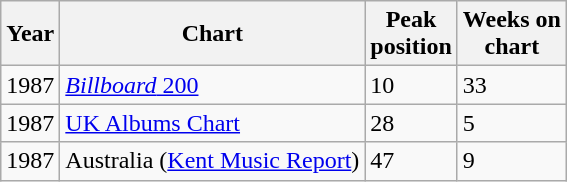<table class="wikitable">
<tr>
<th align="left">Year</th>
<th align="left">Chart</th>
<th align="left">Peak<br>position</th>
<th align="left">Weeks on<br>chart</th>
</tr>
<tr>
<td align="left">1987</td>
<td align="left"><a href='#'><em>Billboard</em> 200</a></td>
<td align="left">10</td>
<td>33</td>
</tr>
<tr>
<td align="left">1987</td>
<td align="left"><a href='#'>UK Albums Chart</a></td>
<td align="left">28</td>
<td>5</td>
</tr>
<tr>
<td align="left">1987</td>
<td align="left">Australia (<a href='#'>Kent Music Report</a>)</td>
<td align="left">47</td>
<td>9</td>
</tr>
</table>
